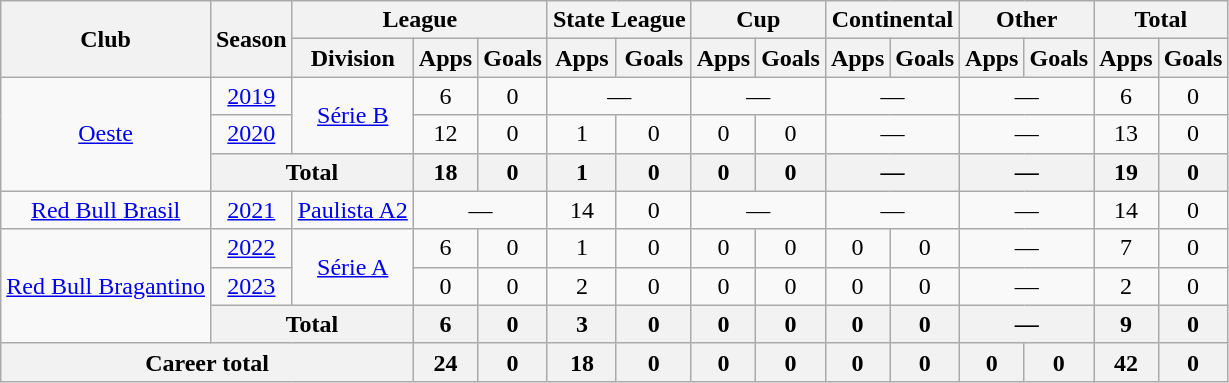<table class="wikitable" style="text-align: center">
<tr>
<th rowspan="2">Club</th>
<th rowspan="2">Season</th>
<th colspan="3">League</th>
<th colspan="2">State League</th>
<th colspan="2">Cup</th>
<th colspan="2">Continental</th>
<th colspan="2">Other</th>
<th colspan="2">Total</th>
</tr>
<tr>
<th>Division</th>
<th>Apps</th>
<th>Goals</th>
<th>Apps</th>
<th>Goals</th>
<th>Apps</th>
<th>Goals</th>
<th>Apps</th>
<th>Goals</th>
<th>Apps</th>
<th>Goals</th>
<th>Apps</th>
<th>Goals</th>
</tr>
<tr>
<td rowspan="3"><a href='#'>Oeste</a></td>
<td><a href='#'>2019</a></td>
<td rowspan="2"><a href='#'>Série B</a></td>
<td>6</td>
<td>0</td>
<td colspan="2">—</td>
<td colspan="2">—</td>
<td colspan="2">—</td>
<td colspan="2">—</td>
<td>6</td>
<td>0</td>
</tr>
<tr>
<td><a href='#'>2020</a></td>
<td>12</td>
<td>0</td>
<td>1</td>
<td>0</td>
<td>0</td>
<td>0</td>
<td colspan="2">—</td>
<td colspan="2">—</td>
<td>13</td>
<td>0</td>
</tr>
<tr>
<th colspan="2">Total</th>
<th>18</th>
<th>0</th>
<th>1</th>
<th>0</th>
<th>0</th>
<th>0</th>
<th colspan="2">—</th>
<th colspan="2">—</th>
<th>19</th>
<th>0</th>
</tr>
<tr>
<td><a href='#'>Red Bull Brasil</a></td>
<td><a href='#'>2021</a></td>
<td><a href='#'>Paulista A2</a></td>
<td colspan="2">—</td>
<td>14</td>
<td>0</td>
<td colspan="2">—</td>
<td colspan="2">—</td>
<td colspan="2">—</td>
<td>14</td>
<td>0</td>
</tr>
<tr>
<td rowspan="3"><a href='#'>Red Bull Bragantino</a></td>
<td><a href='#'>2022</a></td>
<td rowspan="2"><a href='#'>Série A</a></td>
<td>6</td>
<td>0</td>
<td>1</td>
<td>0</td>
<td>0</td>
<td>0</td>
<td>0</td>
<td>0</td>
<td colspan="2">—</td>
<td>7</td>
<td>0</td>
</tr>
<tr>
<td><a href='#'>2023</a></td>
<td>0</td>
<td>0</td>
<td>2</td>
<td>0</td>
<td>0</td>
<td>0</td>
<td>0</td>
<td>0</td>
<td colspan="2">—</td>
<td>2</td>
<td>0</td>
</tr>
<tr>
<th colspan="2">Total</th>
<th>6</th>
<th>0</th>
<th>3</th>
<th>0</th>
<th>0</th>
<th>0</th>
<th>0</th>
<th>0</th>
<th colspan="2">—</th>
<th>9</th>
<th>0</th>
</tr>
<tr>
<th colspan="3"><strong>Career total</strong></th>
<th>24</th>
<th>0</th>
<th>18</th>
<th>0</th>
<th>0</th>
<th>0</th>
<th>0</th>
<th>0</th>
<th>0</th>
<th>0</th>
<th>42</th>
<th>0</th>
</tr>
</table>
